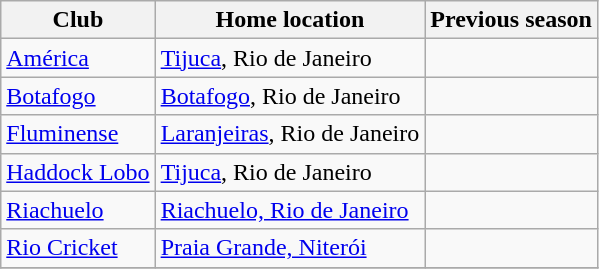<table class="wikitable sortable">
<tr>
<th>Club</th>
<th>Home location</th>
<th>Previous season</th>
</tr>
<tr>
<td><a href='#'>América</a></td>
<td><a href='#'>Tijuca</a>, Rio de Janeiro</td>
<td></td>
</tr>
<tr>
<td><a href='#'>Botafogo</a></td>
<td><a href='#'>Botafogo</a>, Rio de Janeiro</td>
<td></td>
</tr>
<tr>
<td><a href='#'>Fluminense</a></td>
<td><a href='#'>Laranjeiras</a>, Rio de Janeiro</td>
<td></td>
</tr>
<tr>
<td><a href='#'>Haddock Lobo</a></td>
<td><a href='#'>Tijuca</a>, Rio de Janeiro</td>
<td></td>
</tr>
<tr>
<td><a href='#'>Riachuelo</a></td>
<td><a href='#'>Riachuelo, Rio de Janeiro</a></td>
<td></td>
</tr>
<tr>
<td><a href='#'>Rio Cricket</a></td>
<td><a href='#'>Praia Grande, Niterói</a></td>
<td></td>
</tr>
<tr>
</tr>
</table>
